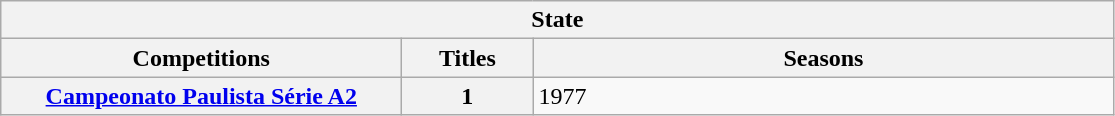<table class="wikitable">
<tr>
<th colspan="3">State</th>
</tr>
<tr>
<th style="width:260px">Competitions</th>
<th style="width:80px">Titles</th>
<th style="width:380px">Seasons</th>
</tr>
<tr>
<th style="text-align:center"><a href='#'>Campeonato Paulista Série A2</a></th>
<th style="text-align:center"><strong>1</strong></th>
<td align="left">1977</td>
</tr>
</table>
